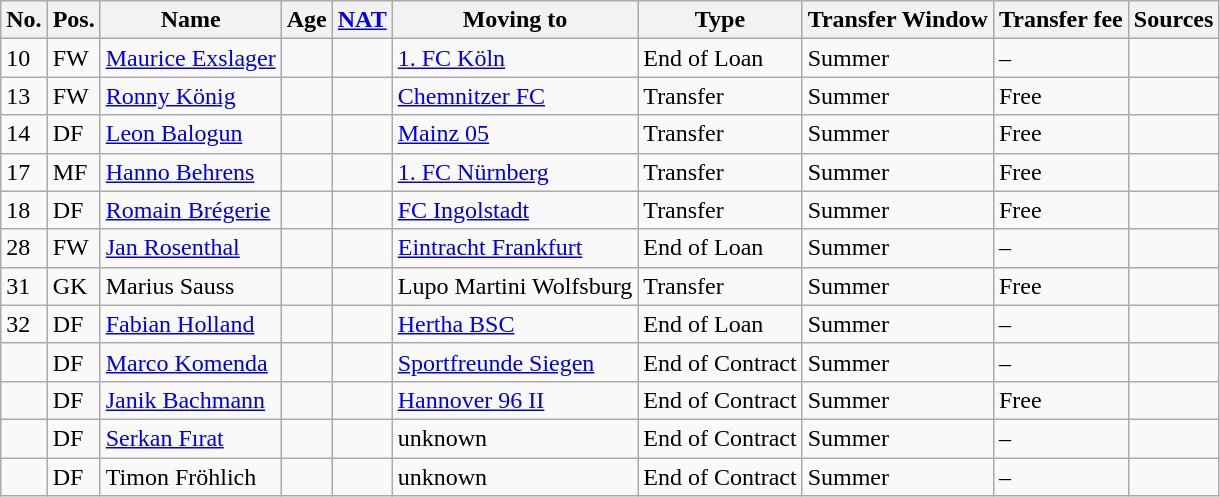<table class="wikitable">
<tr>
<th>No.</th>
<th>Pos.</th>
<th>Name</th>
<th>Age</th>
<th><a href='#'>NAT</a></th>
<th>Moving to</th>
<th>Type</th>
<th>Transfer Window</th>
<th>Transfer fee</th>
<th>Sources</th>
</tr>
<tr>
<td>10</td>
<td>FW</td>
<td><a href='#'>Maurice Exslager</a></td>
<td></td>
<td></td>
<td><a href='#'>1. FC Köln</a></td>
<td>End of Loan</td>
<td>Summer</td>
<td>–</td>
<td></td>
</tr>
<tr>
<td>13</td>
<td>FW</td>
<td><a href='#'>Ronny König</a></td>
<td></td>
<td></td>
<td><a href='#'>Chemnitzer FC</a></td>
<td>Transfer</td>
<td>Summer</td>
<td>Free</td>
<td></td>
</tr>
<tr>
<td>14</td>
<td>DF</td>
<td><a href='#'>Leon Balogun</a></td>
<td></td>
<td></td>
<td><a href='#'>Mainz 05</a></td>
<td>Transfer</td>
<td>Summer</td>
<td>Free</td>
<td></td>
</tr>
<tr>
<td>17</td>
<td>MF</td>
<td><a href='#'>Hanno Behrens</a></td>
<td></td>
<td></td>
<td><a href='#'>1. FC Nürnberg</a></td>
<td>Transfer</td>
<td>Summer</td>
<td>Free</td>
<td></td>
</tr>
<tr>
<td>18</td>
<td>DF</td>
<td><a href='#'>Romain Brégerie</a></td>
<td></td>
<td></td>
<td><a href='#'>FC Ingolstadt</a></td>
<td>Transfer</td>
<td>Summer</td>
<td>Free</td>
<td></td>
</tr>
<tr>
<td>28</td>
<td>FW</td>
<td><a href='#'>Jan Rosenthal</a></td>
<td></td>
<td></td>
<td><a href='#'>Eintracht Frankfurt</a></td>
<td>End of Loan</td>
<td>Summer</td>
<td>–</td>
<td></td>
</tr>
<tr>
<td>31</td>
<td>GK</td>
<td>Marius Sauss</td>
<td></td>
<td></td>
<td>Lupo Martini Wolfsburg</td>
<td>Transfer</td>
<td>Summer</td>
<td>Free</td>
<td></td>
</tr>
<tr>
<td>32</td>
<td>DF</td>
<td><a href='#'>Fabian Holland</a></td>
<td></td>
<td></td>
<td><a href='#'>Hertha BSC</a></td>
<td>End of Loan</td>
<td>Summer</td>
<td>–</td>
<td></td>
</tr>
<tr>
<td></td>
<td>DF</td>
<td><a href='#'>Marco Komenda</a></td>
<td></td>
<td></td>
<td><a href='#'>Sportfreunde Siegen</a></td>
<td>End of Contract</td>
<td>Summer</td>
<td>–</td>
<td></td>
</tr>
<tr>
<td></td>
<td>DF</td>
<td><a href='#'>Janik Bachmann</a></td>
<td></td>
<td></td>
<td><a href='#'>Hannover 96 II</a></td>
<td>End of Contract</td>
<td>Summer</td>
<td>Free</td>
<td></td>
</tr>
<tr>
<td></td>
<td>DF</td>
<td><a href='#'>Serkan Fırat</a></td>
<td></td>
<td></td>
<td>unknown</td>
<td>End of Contract</td>
<td>Summer</td>
<td>–</td>
<td></td>
</tr>
<tr>
<td></td>
<td>DF</td>
<td>Timon Fröhlich</td>
<td></td>
<td></td>
<td>unknown</td>
<td>End of Contract</td>
<td>Summer</td>
<td>–</td>
<td></td>
</tr>
</table>
